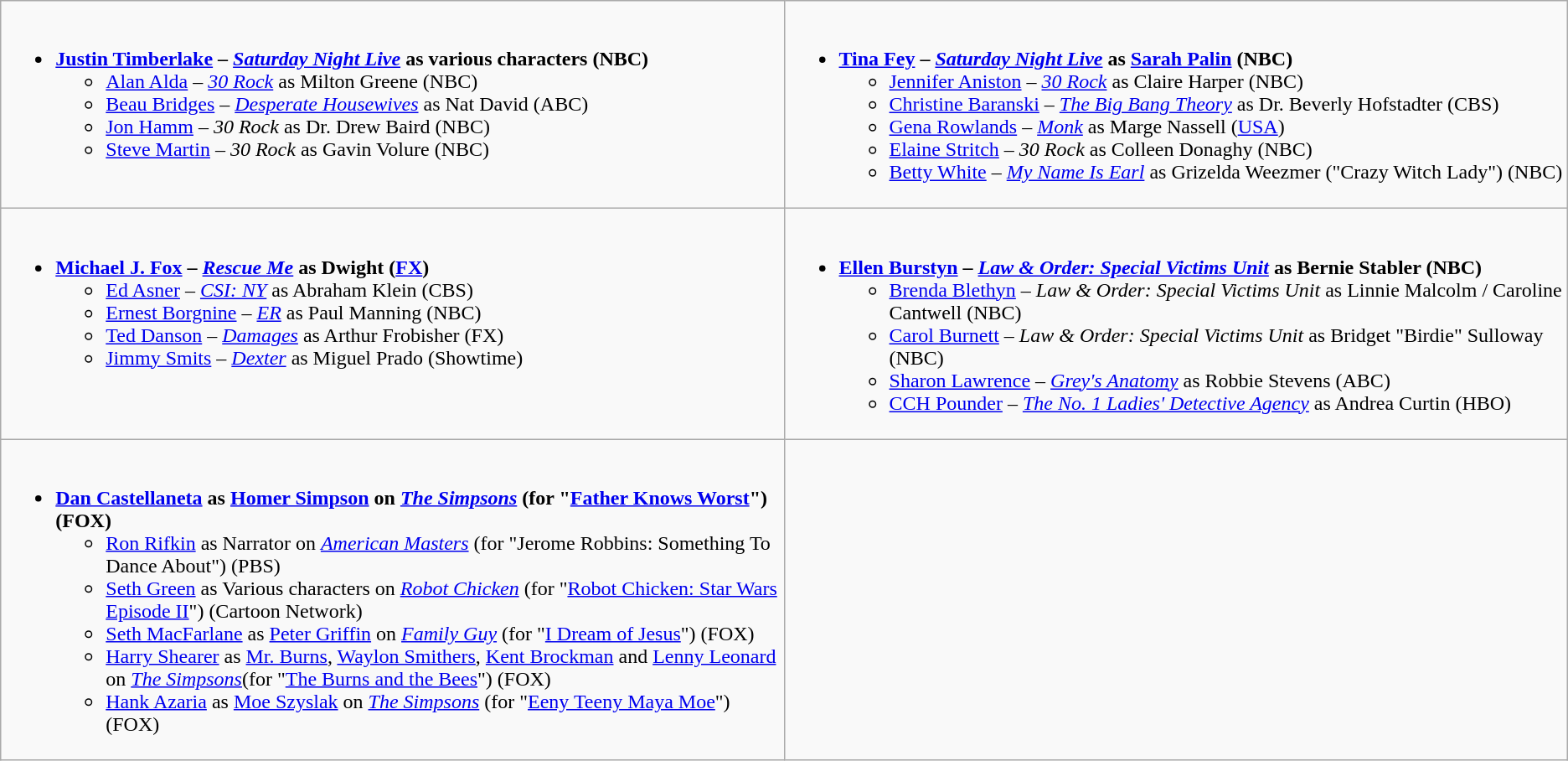<table class="wikitable">
<tr>
<td style="vertical-align:top;" width="50%"><br><ul><li><strong><a href='#'>Justin Timberlake</a> – <em><a href='#'>Saturday Night Live</a></em> as various characters (NBC)</strong><ul><li><a href='#'>Alan Alda</a> – <em><a href='#'>30 Rock</a></em> as Milton Greene (NBC)</li><li><a href='#'>Beau Bridges</a> – <em><a href='#'>Desperate Housewives</a></em> as Nat David (ABC)</li><li><a href='#'>Jon Hamm</a> – <em>30 Rock</em> as Dr. Drew Baird (NBC)</li><li><a href='#'>Steve Martin</a> – <em>30 Rock</em> as Gavin Volure (NBC)</li></ul></li></ul></td>
<td style="vertical-align:top;" width="50%"><br><ul><li><strong><a href='#'>Tina Fey</a> – <em><a href='#'>Saturday Night Live</a></em> as <a href='#'>Sarah Palin</a> (NBC)</strong><ul><li><a href='#'>Jennifer Aniston</a> – <em><a href='#'>30 Rock</a></em> as Claire Harper (NBC)</li><li><a href='#'>Christine Baranski</a> – <em><a href='#'>The Big Bang Theory</a></em> as Dr. Beverly Hofstadter (CBS)</li><li><a href='#'>Gena Rowlands</a> – <em><a href='#'>Monk</a></em> as Marge Nassell (<a href='#'>USA</a>)</li><li><a href='#'>Elaine Stritch</a> – <em>30 Rock</em> as Colleen Donaghy (NBC)</li><li><a href='#'>Betty White</a> – <em><a href='#'>My Name Is Earl</a></em> as Grizelda Weezmer ("Crazy Witch Lady") (NBC)</li></ul></li></ul></td>
</tr>
<tr>
<td style="vertical-align:top;" width="50%"><br><ul><li><strong><a href='#'>Michael J. Fox</a> – <em><a href='#'>Rescue Me</a></em> as Dwight (<a href='#'>FX</a>)</strong><ul><li><a href='#'>Ed Asner</a> – <em><a href='#'>CSI: NY</a></em> as Abraham Klein (CBS)</li><li><a href='#'>Ernest Borgnine</a> – <em><a href='#'>ER</a></em> as Paul Manning (NBC)</li><li><a href='#'>Ted Danson</a> – <em><a href='#'>Damages</a></em> as Arthur Frobisher (FX)</li><li><a href='#'>Jimmy Smits</a> – <em><a href='#'>Dexter</a></em> as Miguel Prado (Showtime)</li></ul></li></ul></td>
<td style="vertical-align:top;" width="50%"><br><ul><li><strong><a href='#'>Ellen Burstyn</a> – <em><a href='#'>Law & Order: Special Victims Unit</a></em> as Bernie Stabler (NBC)</strong><ul><li><a href='#'>Brenda Blethyn</a> – <em>Law & Order: Special Victims Unit</em> as Linnie Malcolm / Caroline Cantwell (NBC)</li><li><a href='#'>Carol Burnett</a> – <em>Law & Order: Special Victims Unit</em> as Bridget "Birdie" Sulloway (NBC)</li><li><a href='#'>Sharon Lawrence</a> – <em><a href='#'>Grey's Anatomy</a></em> as Robbie Stevens (ABC)</li><li><a href='#'>CCH Pounder</a> – <em><a href='#'>The No. 1 Ladies' Detective Agency</a></em> as Andrea Curtin (HBO)</li></ul></li></ul></td>
</tr>
<tr>
<td style="vertical-align:top;"><br><ul><li><strong><a href='#'>Dan Castellaneta</a> as <a href='#'>Homer Simpson</a> on <em><a href='#'>The Simpsons</a></em>  (for "<a href='#'>Father Knows Worst</a>") (FOX)</strong><ul><li><a href='#'>Ron Rifkin</a> as Narrator on <em><a href='#'>American Masters</a></em> (for "Jerome Robbins: Something To Dance About") (PBS)</li><li><a href='#'>Seth Green</a> as Various characters on <em><a href='#'>Robot Chicken</a></em> (for "<a href='#'>Robot Chicken: Star Wars Episode II</a>") (Cartoon Network)</li><li><a href='#'>Seth MacFarlane</a> as <a href='#'>Peter Griffin</a> on <em><a href='#'>Family Guy</a></em> (for "<a href='#'>I Dream of Jesus</a>") (FOX)</li><li><a href='#'>Harry Shearer</a> as <a href='#'>Mr. Burns</a>, <a href='#'>Waylon Smithers</a>, <a href='#'>Kent Brockman</a> and <a href='#'>Lenny Leonard</a> on <em><a href='#'>The Simpsons</a></em>(for "<a href='#'>The Burns and the Bees</a>") (FOX)</li><li><a href='#'>Hank Azaria</a> as <a href='#'>Moe Szyslak</a> on <em><a href='#'>The Simpsons</a></em> (for "<a href='#'>Eeny Teeny Maya Moe</a>") (FOX)</li></ul></li></ul></td>
</tr>
</table>
